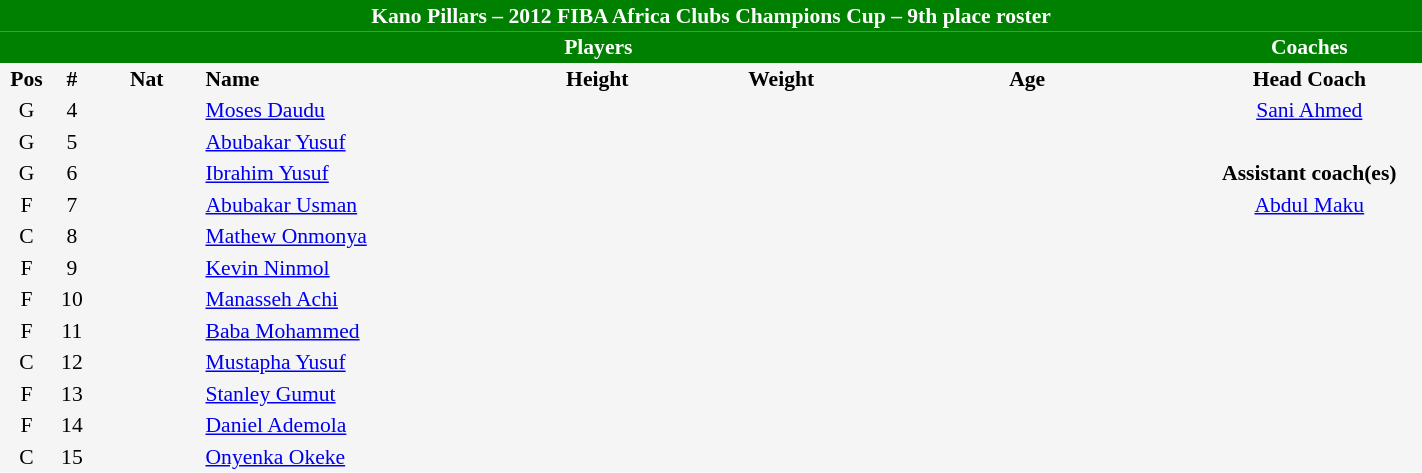<table border=0 cellpadding=2 cellspacing=0  |- bgcolor=#f5f5f5 style="text-align:center; font-size:90%;" width=75%>
<tr>
<td colspan="8" style="background: green; color: white"><strong>Kano Pillars – 2012 FIBA Africa Clubs Champions Cup – 9th place roster</strong></td>
</tr>
<tr>
<td colspan="7" style="background: green; color: white"><strong>Players</strong></td>
<td style="background: green; color: white"><strong>Coaches</strong></td>
</tr>
<tr style="background=#f5f5f5; color: black">
<th width=5px>Pos</th>
<th width=5px>#</th>
<th width=50px>Nat</th>
<th width=135px align=left>Name</th>
<th width=100px>Height</th>
<th width=70px>Weight</th>
<th width=160px>Age</th>
<th width=105px>Head Coach</th>
</tr>
<tr>
<td>G</td>
<td>4</td>
<td></td>
<td align=left><a href='#'>Moses Daudu</a></td>
<td><span></span></td>
<td></td>
<td><span></span></td>
<td> <a href='#'>Sani Ahmed</a></td>
</tr>
<tr>
<td>G</td>
<td>5</td>
<td></td>
<td align=left><a href='#'>Abubakar Yusuf</a></td>
<td><span></span></td>
<td></td>
<td><span></span></td>
</tr>
<tr>
<td>G</td>
<td>6</td>
<td></td>
<td align=left><a href='#'>Ibrahim Yusuf</a></td>
<td><span></span></td>
<td></td>
<td><span></span></td>
<td><strong>Assistant coach(es)</strong></td>
</tr>
<tr>
<td>F</td>
<td>7</td>
<td></td>
<td align=left><a href='#'>Abubakar Usman</a></td>
<td><span></span></td>
<td></td>
<td><span></span></td>
<td> <a href='#'>Abdul Maku</a></td>
</tr>
<tr>
<td>C</td>
<td>8</td>
<td></td>
<td align=left><a href='#'>Mathew Onmonya</a></td>
<td><span></span></td>
<td></td>
<td><span></span></td>
</tr>
<tr>
<td>F</td>
<td>9</td>
<td></td>
<td align=left><a href='#'>Kevin Ninmol</a></td>
<td><span></span></td>
<td></td>
<td><span></span></td>
</tr>
<tr>
<td>F</td>
<td>10</td>
<td></td>
<td align=left><a href='#'>Manasseh Achi</a></td>
<td><span></span></td>
<td></td>
<td><span></span></td>
</tr>
<tr>
<td>F</td>
<td>11</td>
<td></td>
<td align=left><a href='#'>Baba Mohammed</a></td>
<td><span></span></td>
<td></td>
<td><span></span></td>
</tr>
<tr>
<td>C</td>
<td>12</td>
<td></td>
<td align=left><a href='#'>Mustapha Yusuf</a></td>
<td><span></span></td>
<td></td>
<td><span></span></td>
</tr>
<tr>
<td>F</td>
<td>13</td>
<td></td>
<td align=left><a href='#'>Stanley Gumut</a></td>
<td><span></span></td>
<td><span></span></td>
<td><span></span></td>
</tr>
<tr>
<td>F</td>
<td>14</td>
<td></td>
<td align=left><a href='#'>Daniel Ademola</a></td>
<td><span></span></td>
<td></td>
<td><span></span></td>
</tr>
<tr>
<td>C</td>
<td>15</td>
<td></td>
<td align=left><a href='#'>Onyenka Okeke</a></td>
<td><span></span></td>
<td></td>
<td><span></span></td>
</tr>
</table>
